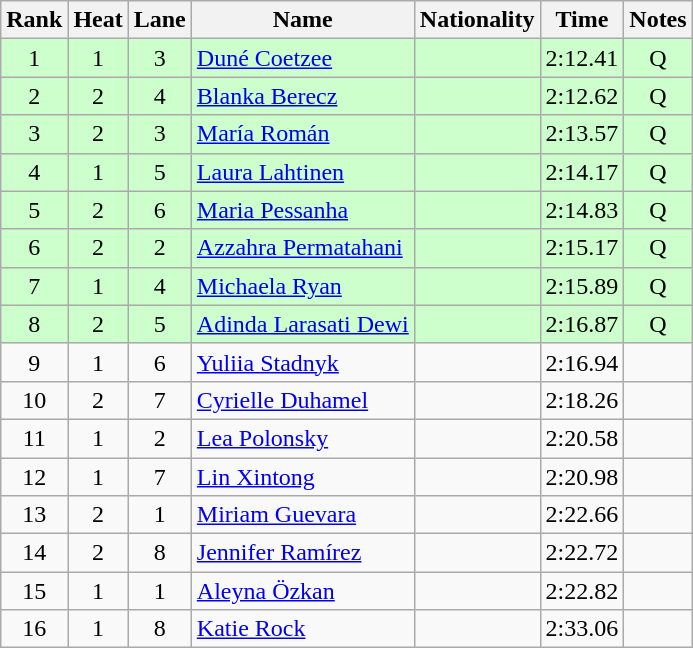<table class="wikitable sortable" style="text-align:center">
<tr>
<th>Rank</th>
<th>Heat</th>
<th>Lane</th>
<th>Name</th>
<th>Nationality</th>
<th>Time</th>
<th>Notes</th>
</tr>
<tr bgcolor=ccffcc>
<td>1</td>
<td>1</td>
<td>3</td>
<td align=left><a href='#'>Duné Coetzee</a></td>
<td align=left></td>
<td>2:12.41</td>
<td>Q</td>
</tr>
<tr bgcolor=ccffcc>
<td>2</td>
<td>2</td>
<td>4</td>
<td align=left><a href='#'>Blanka Berecz</a></td>
<td align=left></td>
<td>2:12.62</td>
<td>Q</td>
</tr>
<tr bgcolor=ccffcc>
<td>3</td>
<td>2</td>
<td>3</td>
<td align=left><a href='#'>María Román</a></td>
<td align=left></td>
<td>2:13.57</td>
<td>Q</td>
</tr>
<tr bgcolor=ccffcc>
<td>4</td>
<td>1</td>
<td>5</td>
<td align=left><a href='#'>Laura Lahtinen</a></td>
<td align=left></td>
<td>2:14.17</td>
<td>Q</td>
</tr>
<tr bgcolor=ccffcc>
<td>5</td>
<td>2</td>
<td>6</td>
<td align=left><a href='#'>Maria Pessanha</a></td>
<td align=left></td>
<td>2:14.83</td>
<td>Q</td>
</tr>
<tr bgcolor=ccffcc>
<td>6</td>
<td>2</td>
<td>2</td>
<td align=left><a href='#'>Azzahra Permatahani</a></td>
<td align=left></td>
<td>2:15.17</td>
<td>Q</td>
</tr>
<tr bgcolor=ccffcc>
<td>7</td>
<td>1</td>
<td>4</td>
<td align=left><a href='#'>Michaela Ryan</a></td>
<td align=left></td>
<td>2:15.89</td>
<td>Q</td>
</tr>
<tr bgcolor=ccffcc>
<td>8</td>
<td>2</td>
<td>5</td>
<td align=left><a href='#'>Adinda Larasati Dewi</a></td>
<td align=left></td>
<td>2:16.87</td>
<td>Q</td>
</tr>
<tr>
<td>9</td>
<td>1</td>
<td>6</td>
<td align=left><a href='#'>Yuliia Stadnyk</a></td>
<td align=left></td>
<td>2:16.94</td>
<td></td>
</tr>
<tr>
<td>10</td>
<td>2</td>
<td>7</td>
<td align=left><a href='#'>Cyrielle Duhamel</a></td>
<td align=left></td>
<td>2:18.26</td>
<td></td>
</tr>
<tr>
<td>11</td>
<td>1</td>
<td>2</td>
<td align=left><a href='#'>Lea Polonsky</a></td>
<td align=left></td>
<td>2:20.58</td>
<td></td>
</tr>
<tr>
<td>12</td>
<td>1</td>
<td>7</td>
<td align=left><a href='#'>Lin Xintong</a></td>
<td align=left></td>
<td>2:20.98</td>
<td></td>
</tr>
<tr>
<td>13</td>
<td>2</td>
<td>1</td>
<td align=left><a href='#'>Miriam Guevara</a></td>
<td align=left></td>
<td>2:22.66</td>
<td></td>
</tr>
<tr>
<td>14</td>
<td>2</td>
<td>8</td>
<td align=left><a href='#'>Jennifer Ramírez</a></td>
<td align=left></td>
<td>2:22.72</td>
<td></td>
</tr>
<tr>
<td>15</td>
<td>1</td>
<td>1</td>
<td align=left><a href='#'>Aleyna Özkan</a></td>
<td align=left></td>
<td>2:22.82</td>
<td></td>
</tr>
<tr>
<td>16</td>
<td>1</td>
<td>8</td>
<td align=left><a href='#'>Katie Rock</a></td>
<td align=left></td>
<td>2:33.06</td>
<td></td>
</tr>
</table>
